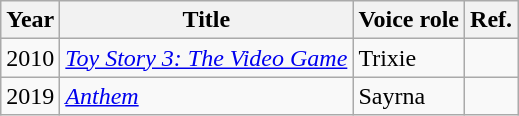<table class="wikitable sortable">
<tr>
<th>Year</th>
<th>Title</th>
<th>Voice role</th>
<th>Ref.</th>
</tr>
<tr>
<td>2010</td>
<td><em><a href='#'>Toy Story 3: The Video Game</a></em></td>
<td>Trixie</td>
<td></td>
</tr>
<tr>
<td>2019</td>
<td><em><a href='#'>Anthem</a></em></td>
<td>Sayrna</td>
<td></td>
</tr>
</table>
